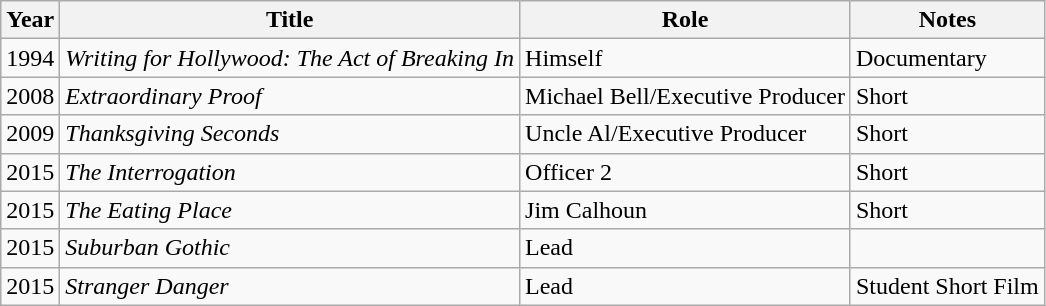<table class="wikitable sortable">
<tr>
<th>Year</th>
<th>Title</th>
<th>Role</th>
<th class="unsortable">Notes</th>
</tr>
<tr>
<td>1994</td>
<td><em>Writing for Hollywood: The Act of Breaking In</em></td>
<td>Himself</td>
<td>Documentary</td>
</tr>
<tr>
<td>2008</td>
<td><em>Extraordinary Proof</em></td>
<td>Michael Bell/Executive Producer</td>
<td>Short</td>
</tr>
<tr>
<td>2009</td>
<td><em>Thanksgiving Seconds</em></td>
<td>Uncle Al/Executive Producer</td>
<td>Short</td>
</tr>
<tr>
<td>2015</td>
<td><em>The Interrogation</em></td>
<td>Officer 2</td>
<td>Short</td>
</tr>
<tr>
<td>2015</td>
<td><em>The Eating Place</em></td>
<td>Jim Calhoun</td>
<td>Short</td>
</tr>
<tr>
<td>2015</td>
<td><em>Suburban Gothic</em></td>
<td>Lead</td>
<td></td>
</tr>
<tr>
<td>2015</td>
<td><em>Stranger Danger</em></td>
<td>Lead</td>
<td>Student Short Film</td>
</tr>
</table>
